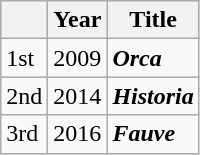<table class="wikitable">
<tr>
<th></th>
<th>Year</th>
<th>Title</th>
</tr>
<tr>
<td>1st</td>
<td>2009</td>
<td><strong><em>Orca</em></strong></td>
</tr>
<tr>
<td>2nd</td>
<td>2014</td>
<td><strong><em>Historia</em></strong></td>
</tr>
<tr>
<td>3rd</td>
<td>2016</td>
<td><strong><em>Fauve</em></strong></td>
</tr>
</table>
